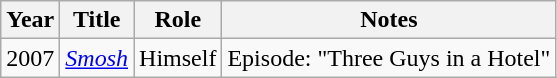<table class="wikitable sortable">
<tr>
<th>Year</th>
<th>Title</th>
<th>Role</th>
<th>Notes</th>
</tr>
<tr>
<td>2007</td>
<td><em><a href='#'>Smosh</a></em></td>
<td>Himself</td>
<td>Episode: "Three Guys in a Hotel"</td>
</tr>
</table>
